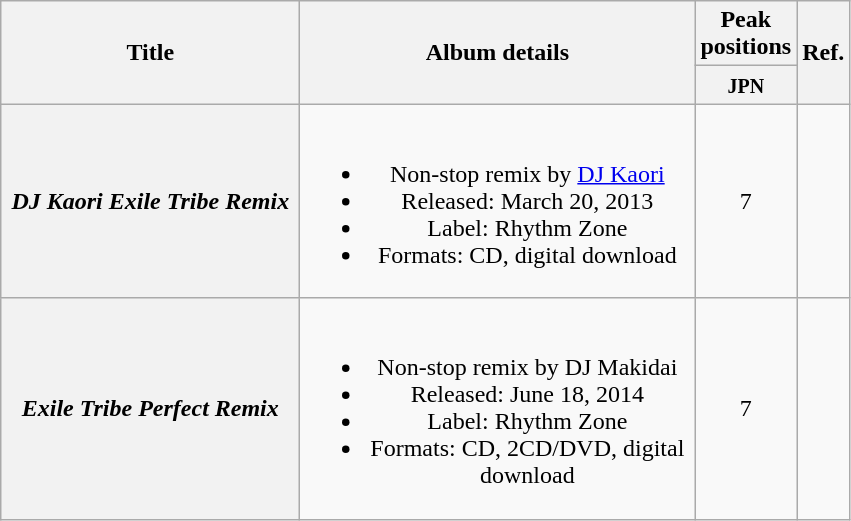<table class="wikitable plainrowheaders" style="text-align:center;">
<tr>
<th style="width:12em;" rowspan="2">Title</th>
<th style="width:16em;" rowspan="2">Album details</th>
<th colspan="1">Peak positions</th>
<th rowspan="2">Ref.</th>
</tr>
<tr>
<th style="width:2.5em;"><small>JPN</small><br></th>
</tr>
<tr>
<th scope="row"><em>DJ Kaori Exile Tribe Remix</em></th>
<td><br><ul><li>Non-stop remix by <a href='#'>DJ Kaori</a></li><li>Released: March 20, 2013 </li><li>Label: Rhythm Zone</li><li>Formats: CD, digital download</li></ul></td>
<td>7</td>
<td></td>
</tr>
<tr>
<th scope="row"><em>Exile Tribe Perfect Remix</em></th>
<td><br><ul><li>Non-stop remix by DJ Makidai</li><li>Released: June 18, 2014 </li><li>Label: Rhythm Zone</li><li>Formats: CD, 2CD/DVD, digital download</li></ul></td>
<td>7</td>
<td></td>
</tr>
</table>
